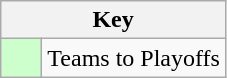<table class="wikitable" style="text-align: center;">
<tr>
<th colspan=2>Key</th>
</tr>
<tr>
<td style="background:#ccffcc; width:20px;"></td>
<td align=left>Teams to Playoffs</td>
</tr>
</table>
